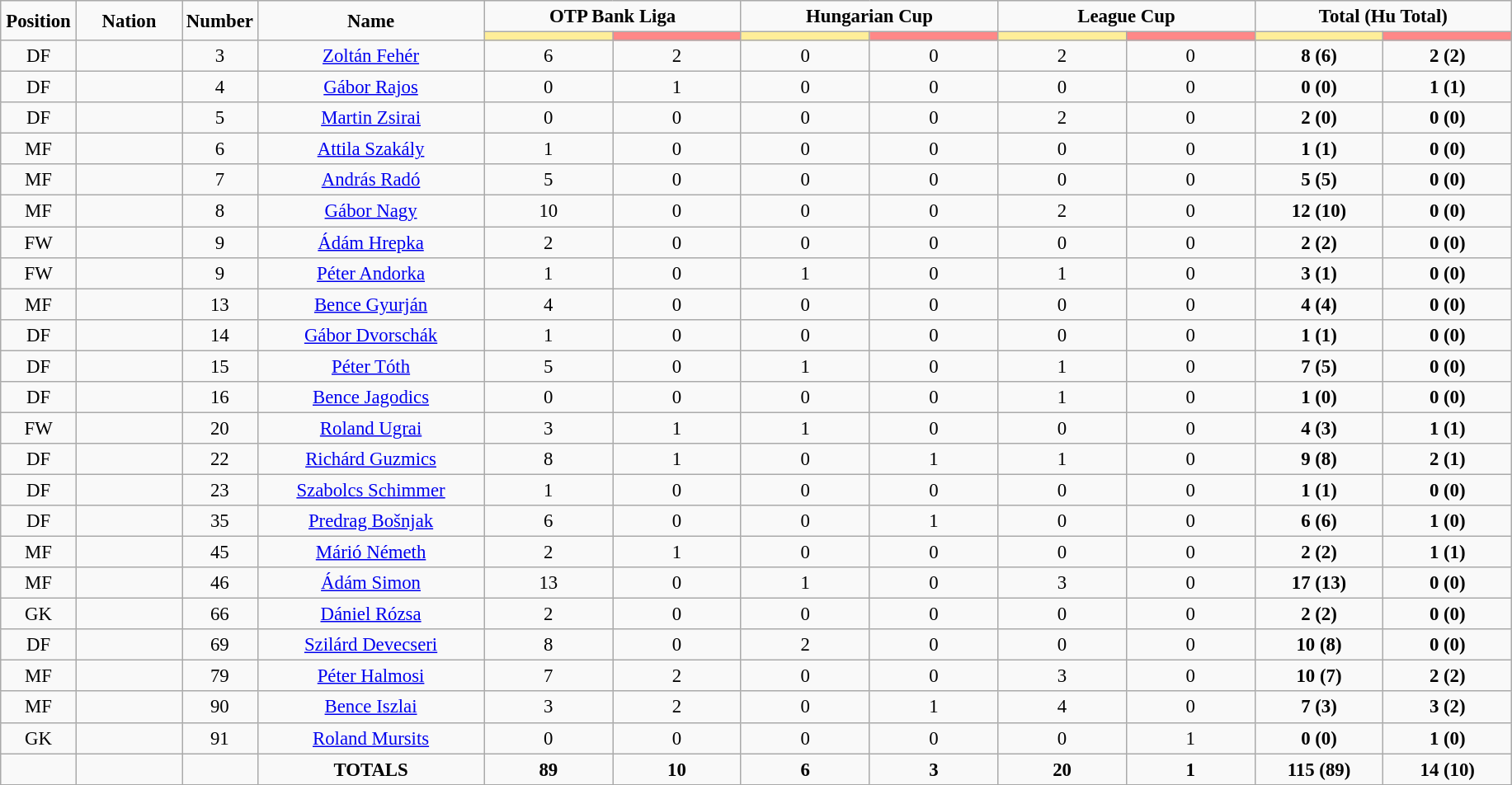<table class="wikitable" style="font-size: 95%; text-align: center;">
<tr>
<td rowspan="2" width="5%" align="center"><strong>Position</strong></td>
<td rowspan="2" width="7%" align="center"><strong>Nation</strong></td>
<td rowspan="2" width="5%" align="center"><strong>Number</strong></td>
<td rowspan="2" width="15%" align="center"><strong>Name</strong></td>
<td colspan="2" align="center"><strong>OTP Bank Liga</strong></td>
<td colspan="2" align="center"><strong>Hungarian Cup</strong></td>
<td colspan="2" align="center"><strong>League Cup</strong></td>
<td colspan="2" align="center"><strong>Total (Hu Total)</strong></td>
</tr>
<tr>
<th width=60 style="background: #FFEE99"></th>
<th width=60 style="background: #FF8888"></th>
<th width=60 style="background: #FFEE99"></th>
<th width=60 style="background: #FF8888"></th>
<th width=60 style="background: #FFEE99"></th>
<th width=60 style="background: #FF8888"></th>
<th width=60 style="background: #FFEE99"></th>
<th width=60 style="background: #FF8888"></th>
</tr>
<tr>
<td>DF</td>
<td></td>
<td>3</td>
<td><a href='#'>Zoltán Fehér</a></td>
<td>6</td>
<td>2</td>
<td>0</td>
<td>0</td>
<td>2</td>
<td>0</td>
<td><strong>8 (6)</strong></td>
<td><strong>2 (2)</strong></td>
</tr>
<tr>
<td>DF</td>
<td></td>
<td>4</td>
<td><a href='#'>Gábor Rajos</a></td>
<td>0</td>
<td>1</td>
<td>0</td>
<td>0</td>
<td>0</td>
<td>0</td>
<td><strong>0 (0)</strong></td>
<td><strong>1 (1)</strong></td>
</tr>
<tr>
<td>DF</td>
<td></td>
<td>5</td>
<td><a href='#'>Martin Zsirai</a></td>
<td>0</td>
<td>0</td>
<td>0</td>
<td>0</td>
<td>2</td>
<td>0</td>
<td><strong>2 (0)</strong></td>
<td><strong>0 (0)</strong></td>
</tr>
<tr>
<td>MF</td>
<td></td>
<td>6</td>
<td><a href='#'>Attila Szakály</a></td>
<td>1</td>
<td>0</td>
<td>0</td>
<td>0</td>
<td>0</td>
<td>0</td>
<td><strong>1 (1)</strong></td>
<td><strong>0 (0)</strong></td>
</tr>
<tr>
<td>MF</td>
<td></td>
<td>7</td>
<td><a href='#'>András Radó</a></td>
<td>5</td>
<td>0</td>
<td>0</td>
<td>0</td>
<td>0</td>
<td>0</td>
<td><strong>5 (5)</strong></td>
<td><strong>0 (0)</strong></td>
</tr>
<tr>
<td>MF</td>
<td></td>
<td>8</td>
<td><a href='#'>Gábor Nagy</a></td>
<td>10</td>
<td>0</td>
<td>0</td>
<td>0</td>
<td>2</td>
<td>0</td>
<td><strong>12 (10)</strong></td>
<td><strong>0 (0)</strong></td>
</tr>
<tr>
<td>FW</td>
<td></td>
<td>9</td>
<td><a href='#'>Ádám Hrepka</a></td>
<td>2</td>
<td>0</td>
<td>0</td>
<td>0</td>
<td>0</td>
<td>0</td>
<td><strong>2 (2)</strong></td>
<td><strong>0 (0)</strong></td>
</tr>
<tr>
<td>FW</td>
<td></td>
<td>9</td>
<td><a href='#'>Péter Andorka</a></td>
<td>1</td>
<td>0</td>
<td>1</td>
<td>0</td>
<td>1</td>
<td>0</td>
<td><strong>3 (1)</strong></td>
<td><strong>0 (0)</strong></td>
</tr>
<tr>
<td>MF</td>
<td></td>
<td>13</td>
<td><a href='#'>Bence Gyurján</a></td>
<td>4</td>
<td>0</td>
<td>0</td>
<td>0</td>
<td>0</td>
<td>0</td>
<td><strong>4 (4)</strong></td>
<td><strong>0 (0)</strong></td>
</tr>
<tr>
<td>DF</td>
<td></td>
<td>14</td>
<td><a href='#'>Gábor Dvorschák</a></td>
<td>1</td>
<td>0</td>
<td>0</td>
<td>0</td>
<td>0</td>
<td>0</td>
<td><strong>1 (1)</strong></td>
<td><strong>0 (0)</strong></td>
</tr>
<tr>
<td>DF</td>
<td></td>
<td>15</td>
<td><a href='#'>Péter Tóth</a></td>
<td>5</td>
<td>0</td>
<td>1</td>
<td>0</td>
<td>1</td>
<td>0</td>
<td><strong>7 (5)</strong></td>
<td><strong>0 (0)</strong></td>
</tr>
<tr>
<td>DF</td>
<td></td>
<td>16</td>
<td><a href='#'>Bence Jagodics</a></td>
<td>0</td>
<td>0</td>
<td>0</td>
<td>0</td>
<td>1</td>
<td>0</td>
<td><strong>1 (0)</strong></td>
<td><strong>0 (0)</strong></td>
</tr>
<tr>
<td>FW</td>
<td></td>
<td>20</td>
<td><a href='#'>Roland Ugrai</a></td>
<td>3</td>
<td>1</td>
<td>1</td>
<td>0</td>
<td>0</td>
<td>0</td>
<td><strong>4 (3)</strong></td>
<td><strong>1 (1)</strong></td>
</tr>
<tr>
<td>DF</td>
<td></td>
<td>22</td>
<td><a href='#'>Richárd Guzmics</a></td>
<td>8</td>
<td>1</td>
<td>0</td>
<td>1</td>
<td>1</td>
<td>0</td>
<td><strong>9 (8)</strong></td>
<td><strong>2 (1)</strong></td>
</tr>
<tr>
<td>DF</td>
<td></td>
<td>23</td>
<td><a href='#'>Szabolcs Schimmer</a></td>
<td>1</td>
<td>0</td>
<td>0</td>
<td>0</td>
<td>0</td>
<td>0</td>
<td><strong>1 (1)</strong></td>
<td><strong>0 (0)</strong></td>
</tr>
<tr>
<td>DF</td>
<td></td>
<td>35</td>
<td><a href='#'>Predrag Bošnjak</a></td>
<td>6</td>
<td>0</td>
<td>0</td>
<td>1</td>
<td>0</td>
<td>0</td>
<td><strong>6 (6)</strong></td>
<td><strong>1 (0)</strong></td>
</tr>
<tr>
<td>MF</td>
<td></td>
<td>45</td>
<td><a href='#'>Márió Németh</a></td>
<td>2</td>
<td>1</td>
<td>0</td>
<td>0</td>
<td>0</td>
<td>0</td>
<td><strong>2 (2)</strong></td>
<td><strong>1 (1)</strong></td>
</tr>
<tr>
<td>MF</td>
<td></td>
<td>46</td>
<td><a href='#'>Ádám Simon</a></td>
<td>13</td>
<td>0</td>
<td>1</td>
<td>0</td>
<td>3</td>
<td>0</td>
<td><strong>17 (13)</strong></td>
<td><strong>0 (0)</strong></td>
</tr>
<tr>
<td>GK</td>
<td></td>
<td>66</td>
<td><a href='#'>Dániel Rózsa</a></td>
<td>2</td>
<td>0</td>
<td>0</td>
<td>0</td>
<td>0</td>
<td>0</td>
<td><strong>2 (2)</strong></td>
<td><strong>0 (0)</strong></td>
</tr>
<tr>
<td>DF</td>
<td></td>
<td>69</td>
<td><a href='#'>Szilárd Devecseri</a></td>
<td>8</td>
<td>0</td>
<td>2</td>
<td>0</td>
<td>0</td>
<td>0</td>
<td><strong>10 (8)</strong></td>
<td><strong>0 (0)</strong></td>
</tr>
<tr>
<td>MF</td>
<td></td>
<td>79</td>
<td><a href='#'>Péter Halmosi</a></td>
<td>7</td>
<td>2</td>
<td>0</td>
<td>0</td>
<td>3</td>
<td>0</td>
<td><strong>10 (7)</strong></td>
<td><strong>2 (2)</strong></td>
</tr>
<tr>
<td>MF</td>
<td></td>
<td>90</td>
<td><a href='#'>Bence Iszlai</a></td>
<td>3</td>
<td>2</td>
<td>0</td>
<td>1</td>
<td>4</td>
<td>0</td>
<td><strong>7 (3)</strong></td>
<td><strong>3 (2)</strong></td>
</tr>
<tr>
<td>GK</td>
<td></td>
<td>91</td>
<td><a href='#'>Roland Mursits</a></td>
<td>0</td>
<td>0</td>
<td>0</td>
<td>0</td>
<td>0</td>
<td>1</td>
<td><strong>0 (0)</strong></td>
<td><strong>1 (0)</strong></td>
</tr>
<tr>
<td></td>
<td></td>
<td></td>
<td><strong>TOTALS</strong></td>
<td><strong>89</strong></td>
<td><strong>10</strong></td>
<td><strong>6</strong></td>
<td><strong>3</strong></td>
<td><strong>20</strong></td>
<td><strong>1</strong></td>
<td><strong>115 (89)</strong></td>
<td><strong>14 (10)</strong></td>
</tr>
<tr>
</tr>
</table>
